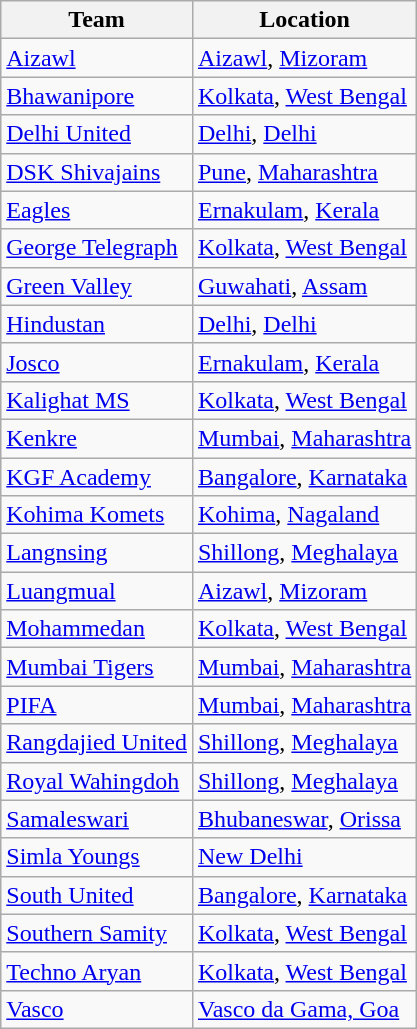<table class="wikitable sortable">
<tr>
<th>Team</th>
<th>Location</th>
</tr>
<tr>
<td><a href='#'>Aizawl</a></td>
<td><a href='#'>Aizawl</a>, <a href='#'>Mizoram</a></td>
</tr>
<tr>
<td><a href='#'>Bhawanipore</a></td>
<td><a href='#'>Kolkata</a>, <a href='#'>West Bengal</a></td>
</tr>
<tr>
<td><a href='#'>Delhi United</a></td>
<td><a href='#'>Delhi</a>, <a href='#'>Delhi</a></td>
</tr>
<tr>
<td><a href='#'>DSK Shivajains</a></td>
<td><a href='#'>Pune</a>, <a href='#'>Maharashtra</a></td>
</tr>
<tr>
<td><a href='#'>Eagles</a></td>
<td><a href='#'>Ernakulam</a>, <a href='#'>Kerala</a></td>
</tr>
<tr>
<td><a href='#'>George Telegraph</a></td>
<td><a href='#'>Kolkata</a>, <a href='#'>West Bengal</a></td>
</tr>
<tr>
<td><a href='#'>Green Valley</a></td>
<td><a href='#'>Guwahati</a>, <a href='#'>Assam</a></td>
</tr>
<tr>
<td><a href='#'>Hindustan</a></td>
<td><a href='#'>Delhi</a>, <a href='#'>Delhi</a></td>
</tr>
<tr>
<td><a href='#'>Josco</a></td>
<td><a href='#'>Ernakulam</a>, <a href='#'>Kerala</a></td>
</tr>
<tr>
<td><a href='#'>Kalighat MS</a></td>
<td><a href='#'>Kolkata</a>, <a href='#'>West Bengal</a></td>
</tr>
<tr>
<td><a href='#'>Kenkre</a></td>
<td><a href='#'>Mumbai</a>, <a href='#'>Maharashtra</a></td>
</tr>
<tr>
<td><a href='#'>KGF Academy</a></td>
<td><a href='#'>Bangalore</a>, <a href='#'>Karnataka</a></td>
</tr>
<tr>
<td><a href='#'>Kohima Komets</a></td>
<td><a href='#'>Kohima</a>, <a href='#'>Nagaland</a></td>
</tr>
<tr>
<td><a href='#'>Langnsing</a></td>
<td><a href='#'>Shillong</a>, <a href='#'>Meghalaya</a></td>
</tr>
<tr>
<td><a href='#'>Luangmual</a></td>
<td><a href='#'>Aizawl</a>, <a href='#'>Mizoram</a></td>
</tr>
<tr>
<td><a href='#'>Mohammedan</a></td>
<td><a href='#'>Kolkata</a>, <a href='#'>West Bengal</a></td>
</tr>
<tr>
<td><a href='#'>Mumbai Tigers</a></td>
<td><a href='#'>Mumbai</a>, <a href='#'>Maharashtra</a></td>
</tr>
<tr>
<td><a href='#'>PIFA</a></td>
<td><a href='#'>Mumbai</a>, <a href='#'>Maharashtra</a></td>
</tr>
<tr>
<td><a href='#'>Rangdajied United</a></td>
<td><a href='#'>Shillong</a>, <a href='#'>Meghalaya</a></td>
</tr>
<tr>
<td><a href='#'>Royal Wahingdoh</a></td>
<td><a href='#'>Shillong</a>, <a href='#'>Meghalaya</a></td>
</tr>
<tr>
<td><a href='#'>Samaleswari</a></td>
<td><a href='#'>Bhubaneswar</a>, <a href='#'>Orissa</a></td>
</tr>
<tr>
<td><a href='#'>Simla Youngs</a></td>
<td><a href='#'>New Delhi</a></td>
</tr>
<tr>
<td><a href='#'>South United</a></td>
<td><a href='#'>Bangalore</a>, <a href='#'>Karnataka</a></td>
</tr>
<tr>
<td><a href='#'>Southern Samity</a></td>
<td><a href='#'>Kolkata</a>, <a href='#'>West Bengal</a></td>
</tr>
<tr>
<td><a href='#'>Techno Aryan</a></td>
<td><a href='#'>Kolkata</a>, <a href='#'>West Bengal</a></td>
</tr>
<tr>
<td><a href='#'>Vasco</a></td>
<td><a href='#'>Vasco da Gama, Goa</a></td>
</tr>
</table>
